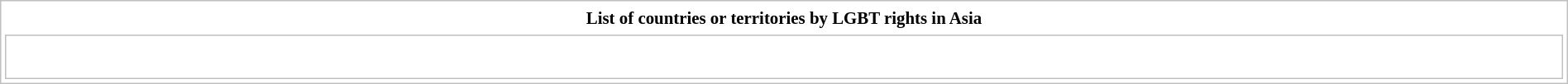<table class="collapsible uncollapsed" style=" text-align: left; border: 1px solid silver; margin: 0.2em auto auto; width:100%; clear: both; padding: 1px;">
<tr>
<th style=" font-size:87%; padding:0.2em 0.3em; text-align: center; "><span>List of countries or territories by LGBT rights in Asia</span></th>
</tr>
<tr>
<td style="border: solid 1px silver; padding: 8px; "><br><div></div></td>
</tr>
</table>
